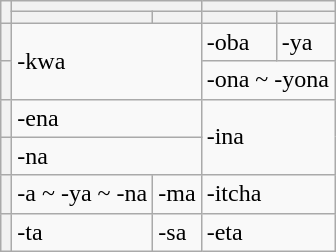<table class=wikitable>
<tr>
<th rowspan=2></th>
<th colspan=2></th>
<th colspan=2></th>
</tr>
<tr>
<th></th>
<th></th>
<th></th>
<th></th>
</tr>
<tr>
<th></th>
<td rowspan=2 colspan=2>-kwa</td>
<td>-oba</td>
<td>-ya</td>
</tr>
<tr>
<th></th>
<td colspan=2>-ona ~ -yona</td>
</tr>
<tr>
<th></th>
<td colspan=2>-ena</td>
<td colspan=2 rowspan=2>-ina</td>
</tr>
<tr>
<th></th>
<td colspan=2>-na</td>
</tr>
<tr>
<th></th>
<td>-a ~ -ya ~ -na</td>
<td>-ma</td>
<td colspan=2>-itcha</td>
</tr>
<tr>
<th></th>
<td>-ta</td>
<td>-sa</td>
<td colspan=2>-eta</td>
</tr>
</table>
